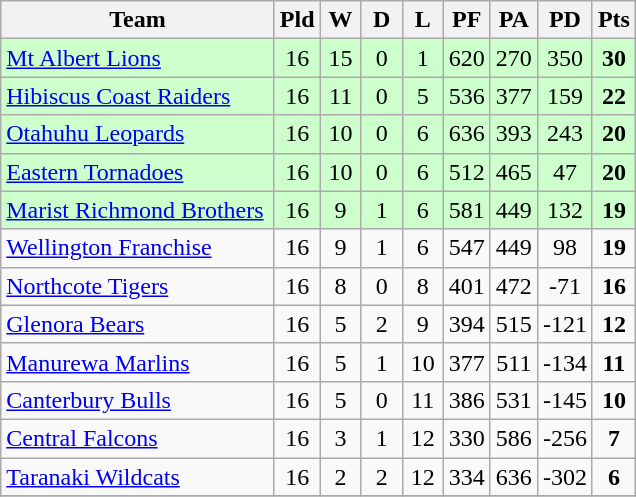<table class="wikitable" style="text-align:center;">
<tr>
<th width=175>Team</th>
<th width=20 abbr="Played">Pld</th>
<th width=20 abbr="Won">W</th>
<th width=20 abbr="Drawn">D</th>
<th width=20 abbr="Lost">L</th>
<th width=20 abbr="Points for">PF</th>
<th width=20 abbr="Points against">PA</th>
<th width=20 abbr="Points difference">PD</th>
<th width=20 abbr="Points">Pts</th>
</tr>
<tr style="background: #ccffcc;">
<td style="text-align:left;"><a href='#'>Mt Albert Lions</a></td>
<td>16</td>
<td>15</td>
<td>0</td>
<td>1</td>
<td>620</td>
<td>270</td>
<td>350</td>
<td><strong>30</strong></td>
</tr>
<tr style="background: #ccffcc;">
<td style="text-align:left;"><a href='#'>Hibiscus Coast Raiders</a></td>
<td>16</td>
<td>11</td>
<td>0</td>
<td>5</td>
<td>536</td>
<td>377</td>
<td>159</td>
<td><strong>22</strong></td>
</tr>
<tr style="background: #ccffcc;">
<td style="text-align:left;"><a href='#'>Otahuhu Leopards</a></td>
<td>16</td>
<td>10</td>
<td>0</td>
<td>6</td>
<td>636</td>
<td>393</td>
<td>243</td>
<td><strong>20</strong></td>
</tr>
<tr style="background: #ccffcc;">
<td style="text-align:left;"><a href='#'>Eastern Tornadoes</a></td>
<td>16</td>
<td>10</td>
<td>0</td>
<td>6</td>
<td>512</td>
<td>465</td>
<td>47</td>
<td><strong>20</strong></td>
</tr>
<tr style="background: #ccffcc;">
<td style="text-align:left;"><a href='#'>Marist Richmond Brothers</a></td>
<td>16</td>
<td>9</td>
<td>1</td>
<td>6</td>
<td>581</td>
<td>449</td>
<td>132</td>
<td><strong>19</strong></td>
</tr>
<tr>
<td style="text-align:left;"><a href='#'>Wellington Franchise</a></td>
<td>16</td>
<td>9</td>
<td>1</td>
<td>6</td>
<td>547</td>
<td>449</td>
<td>98</td>
<td><strong>19</strong></td>
</tr>
<tr>
<td style="text-align:left;"><a href='#'>Northcote Tigers</a></td>
<td>16</td>
<td>8</td>
<td>0</td>
<td>8</td>
<td>401</td>
<td>472</td>
<td>-71</td>
<td><strong>16</strong></td>
</tr>
<tr>
<td style="text-align:left;"><a href='#'>Glenora Bears</a></td>
<td>16</td>
<td>5</td>
<td>2</td>
<td>9</td>
<td>394</td>
<td>515</td>
<td>-121</td>
<td><strong>12</strong></td>
</tr>
<tr>
<td style="text-align:left;"><a href='#'>Manurewa Marlins</a></td>
<td>16</td>
<td>5</td>
<td>1</td>
<td>10</td>
<td>377</td>
<td>511</td>
<td>-134</td>
<td><strong>11</strong></td>
</tr>
<tr>
<td style="text-align:left;"><a href='#'>Canterbury Bulls</a></td>
<td>16</td>
<td>5</td>
<td>0</td>
<td>11</td>
<td>386</td>
<td>531</td>
<td>-145</td>
<td><strong>10</strong></td>
</tr>
<tr>
<td style="text-align:left;"><a href='#'>Central Falcons</a></td>
<td>16</td>
<td>3</td>
<td>1</td>
<td>12</td>
<td>330</td>
<td>586</td>
<td>-256</td>
<td><strong>7</strong></td>
</tr>
<tr>
<td style="text-align:left;"><a href='#'>Taranaki Wildcats</a></td>
<td>16</td>
<td>2</td>
<td>2</td>
<td>12</td>
<td>334</td>
<td>636</td>
<td>-302</td>
<td><strong>6</strong></td>
</tr>
<tr>
</tr>
</table>
